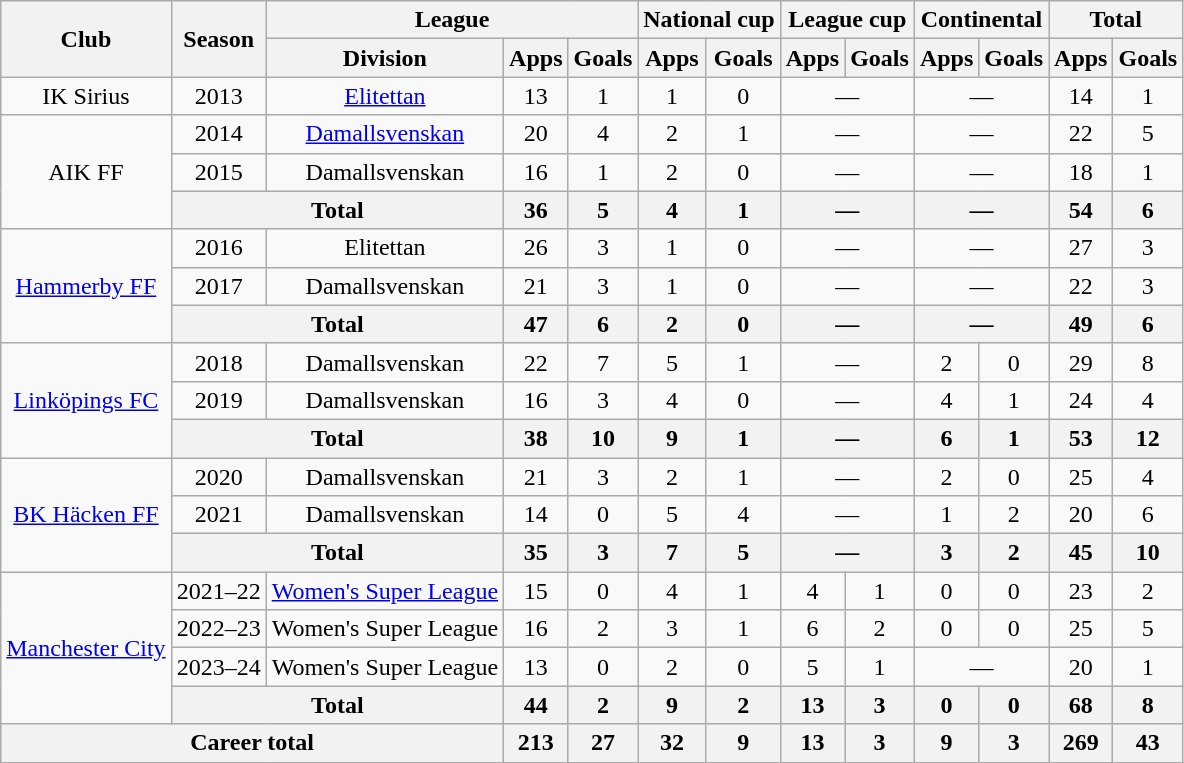<table class="wikitable" style="text-align:center">
<tr>
<th rowspan="2">Club</th>
<th rowspan="2">Season</th>
<th colspan="3">League</th>
<th colspan="2">National cup</th>
<th colspan="2">League cup</th>
<th colspan="2">Continental</th>
<th colspan="2">Total</th>
</tr>
<tr>
<th>Division</th>
<th>Apps</th>
<th>Goals</th>
<th>Apps</th>
<th>Goals</th>
<th>Apps</th>
<th>Goals</th>
<th>Apps</th>
<th>Goals</th>
<th>Apps</th>
<th>Goals</th>
</tr>
<tr>
<td>IK Sirius</td>
<td>2013</td>
<td><a href='#'>Elitettan</a></td>
<td>13</td>
<td>1</td>
<td>1</td>
<td>0</td>
<td colspan="2">—</td>
<td colspan="2">—</td>
<td>14</td>
<td>1</td>
</tr>
<tr>
<td rowspan="3">AIK FF</td>
<td>2014</td>
<td><a href='#'>Damallsvenskan</a></td>
<td>20</td>
<td>4</td>
<td>2</td>
<td>1</td>
<td colspan="2">—</td>
<td colspan="2">—</td>
<td>22</td>
<td>5</td>
</tr>
<tr>
<td>2015</td>
<td>Damallsvenskan</td>
<td>16</td>
<td>1</td>
<td>2</td>
<td>0</td>
<td colspan="2">—</td>
<td colspan="2">—</td>
<td>18</td>
<td>1</td>
</tr>
<tr>
<th colspan="2">Total</th>
<th>36</th>
<th>5</th>
<th>4</th>
<th>1</th>
<th colspan="2">—</th>
<th colspan="2">—</th>
<th>54</th>
<th>6</th>
</tr>
<tr>
<td rowspan="3"><a href='#'>Hammerby FF</a></td>
<td>2016</td>
<td>Elitettan</td>
<td>26</td>
<td>3</td>
<td>1</td>
<td>0</td>
<td colspan="2">—</td>
<td colspan="2">—</td>
<td>27</td>
<td>3</td>
</tr>
<tr>
<td>2017</td>
<td>Damallsvenskan</td>
<td>21</td>
<td>3</td>
<td>1</td>
<td>0</td>
<td colspan="2">—</td>
<td colspan="2">—</td>
<td>22</td>
<td>3</td>
</tr>
<tr>
<th colspan="2">Total</th>
<th>47</th>
<th>6</th>
<th>2</th>
<th>0</th>
<th colspan="2">—</th>
<th colspan="2">—</th>
<th>49</th>
<th>6</th>
</tr>
<tr>
<td rowspan="3"><a href='#'>Linköpings FC</a></td>
<td>2018</td>
<td>Damallsvenskan</td>
<td>22</td>
<td>7</td>
<td>5</td>
<td>1</td>
<td colspan="2">—</td>
<td>2</td>
<td>0</td>
<td>29</td>
<td>8</td>
</tr>
<tr>
<td>2019</td>
<td>Damallsvenskan</td>
<td>16</td>
<td>3</td>
<td>4</td>
<td>0</td>
<td colspan="2">—</td>
<td>4</td>
<td>1</td>
<td>24</td>
<td>4</td>
</tr>
<tr>
<th colspan="2">Total</th>
<th>38</th>
<th>10</th>
<th>9</th>
<th>1</th>
<th colspan="2">—</th>
<th>6</th>
<th>1</th>
<th>53</th>
<th>12</th>
</tr>
<tr>
<td rowspan="3"><a href='#'>BK Häcken FF</a></td>
<td>2020</td>
<td>Damallsvenskan</td>
<td>21</td>
<td>3</td>
<td>2</td>
<td>1</td>
<td colspan="2">—</td>
<td>2</td>
<td>0</td>
<td>25</td>
<td>4</td>
</tr>
<tr>
<td>2021</td>
<td>Damallsvenskan</td>
<td>14</td>
<td>0</td>
<td>5</td>
<td>4</td>
<td colspan="2">—</td>
<td>1</td>
<td>2</td>
<td>20</td>
<td>6</td>
</tr>
<tr>
<th colspan="2">Total</th>
<th>35</th>
<th>3</th>
<th>7</th>
<th>5</th>
<th colspan="2">—</th>
<th>3</th>
<th>2</th>
<th>45</th>
<th>10</th>
</tr>
<tr>
<td rowspan="4"><a href='#'>Manchester City</a></td>
<td>2021–22</td>
<td><a href='#'>Women's Super League</a></td>
<td>15</td>
<td>0</td>
<td>4</td>
<td>1</td>
<td>4</td>
<td>1</td>
<td>0</td>
<td>0</td>
<td>23</td>
<td>2</td>
</tr>
<tr>
<td>2022–23</td>
<td>Women's Super League</td>
<td>16</td>
<td>2</td>
<td>3</td>
<td>1</td>
<td>6</td>
<td>2</td>
<td>0</td>
<td>0</td>
<td>25</td>
<td>5</td>
</tr>
<tr>
<td>2023–24</td>
<td>Women's Super League</td>
<td>13</td>
<td>0</td>
<td>2</td>
<td>0</td>
<td>5</td>
<td>1</td>
<td colspan="2">—</td>
<td>20</td>
<td>1</td>
</tr>
<tr>
<th colspan="2">Total</th>
<th>44</th>
<th>2</th>
<th>9</th>
<th>2</th>
<th>13</th>
<th>3</th>
<th>0</th>
<th>0</th>
<th>68</th>
<th>8</th>
</tr>
<tr>
<th colspan="3">Career total</th>
<th>213</th>
<th>27</th>
<th>32</th>
<th>9</th>
<th>13</th>
<th>3</th>
<th>9</th>
<th>3</th>
<th>269</th>
<th>43</th>
</tr>
</table>
